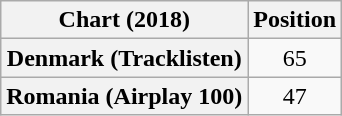<table class="wikitable sortable plainrowheaders" style="text-align:center">
<tr>
<th>Chart (2018)</th>
<th>Position</th>
</tr>
<tr>
<th scope="row">Denmark (Tracklisten)</th>
<td>65</td>
</tr>
<tr>
<th scope="row">Romania (Airplay 100)</th>
<td>47</td>
</tr>
</table>
